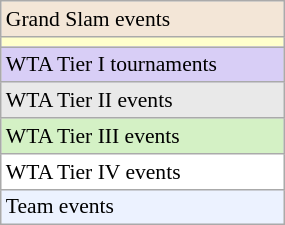<table class=wikitable style=font-size:90%;width:15%>
<tr style="background:#f3e6d7;">
<td>Grand Slam events</td>
</tr>
<tr style="background:#ffc;">
<td></td>
</tr>
<tr style="background:#d8cef6;">
<td>WTA Tier I tournaments</td>
</tr>
<tr style="background:#e9e9e9;">
<td>WTA Tier II events</td>
</tr>
<tr style="background:#d4f1c5;">
<td>WTA Tier III events</td>
</tr>
<tr style="background:#fff;">
<td>WTA Tier IV events</td>
</tr>
<tr style="background:#ecf2ff;">
<td>Team events</td>
</tr>
</table>
